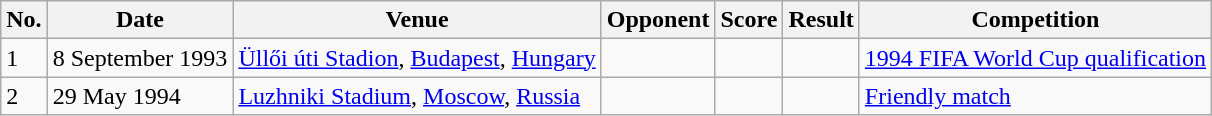<table class="wikitable">
<tr>
<th>No.</th>
<th>Date</th>
<th>Venue</th>
<th>Opponent</th>
<th>Score</th>
<th>Result</th>
<th>Competition</th>
</tr>
<tr>
<td>1</td>
<td>8 September 1993</td>
<td><a href='#'>Üllői úti Stadion</a>, <a href='#'>Budapest</a>, <a href='#'>Hungary</a></td>
<td></td>
<td></td>
<td></td>
<td><a href='#'>1994 FIFA World Cup qualification</a></td>
</tr>
<tr>
<td>2</td>
<td>29 May 1994</td>
<td><a href='#'>Luzhniki Stadium</a>, <a href='#'>Moscow</a>, <a href='#'>Russia</a></td>
<td></td>
<td></td>
<td></td>
<td><a href='#'>Friendly match</a></td>
</tr>
</table>
